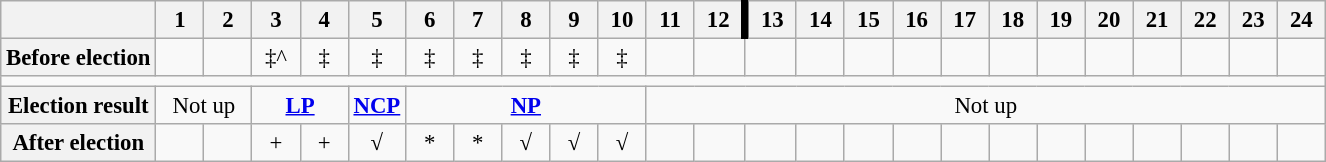<table class="wikitable" style="text-align:center; font-size:95%">
<tr>
<th></th>
<th width=25px>1</th>
<th width=25px>2</th>
<th width=25px>3</th>
<th width=25px>4</th>
<th width=25px>5</th>
<th width=25px>6</th>
<th width=25px>7</th>
<th width=25px>8</th>
<th width=25px>9</th>
<th width=25px>10</th>
<th width=25px>11</th>
<th width=25px>12</th>
<th width=25px style="border-left:5px solid black;">13</th>
<th width=25px>14</th>
<th width=25px>15</th>
<th width=25px>16</th>
<th width=25px>17</th>
<th width=25px>18</th>
<th width=25px>19</th>
<th width=25px>20</th>
<th width=25px>21</th>
<th width=25px>22</th>
<th width=25px>23</th>
<th width=25px>24</th>
</tr>
<tr>
<th>Before election</th>
<td bgcolor=></td>
<td bgcolor=></td>
<td>‡^</td>
<td bgcolor=>‡</td>
<td bgcolor=>‡</td>
<td bgcolor=>‡</td>
<td bgcolor=>‡</td>
<td bgcolor=>‡</td>
<td bgcolor=>‡</td>
<td bgcolor=>‡</td>
<td bgcolor=></td>
<td bgcolor=></td>
<td bgcolor=></td>
<td bgcolor=></td>
<td bgcolor=></td>
<td bgcolor=></td>
<td bgcolor=></td>
<td bgcolor=></td>
<td bgcolor=></td>
<td bgcolor=></td>
<td bgcolor=></td>
<td bgcolor=></td>
<td bgcolor=></td>
<td bgcolor=></td>
</tr>
<tr>
<td colspan=25></td>
</tr>
<tr>
<th>Election result</th>
<td colspan=2>Not up</td>
<td colspan=2 bgcolor=><strong><a href='#'>LP</a></strong></td>
<td bgcolor=><strong><a href='#'>NCP</a></strong></td>
<td colspan=5 bgcolor=><strong><a href='#'>NP</a></strong></td>
<td colspan=14>Not up</td>
</tr>
<tr>
<th>After election</th>
<td bgcolor=></td>
<td bgcolor=></td>
<td bgcolor=>+</td>
<td bgcolor=>+</td>
<td bgcolor=>√</td>
<td bgcolor=>*</td>
<td bgcolor=>*</td>
<td bgcolor=>√</td>
<td bgcolor=>√</td>
<td bgcolor=>√</td>
<td bgcolor=></td>
<td bgcolor=></td>
<td bgcolor=></td>
<td bgcolor=></td>
<td bgcolor=></td>
<td bgcolor=></td>
<td bgcolor=></td>
<td bgcolor=></td>
<td bgcolor=></td>
<td bgcolor=></td>
<td bgcolor=></td>
<td bgcolor=></td>
<td bgcolor=></td>
<td bgcolor=></td>
</tr>
</table>
